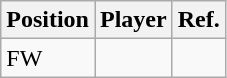<table class="wikitable">
<tr>
<th>Position</th>
<th>Player</th>
<th>Ref.</th>
</tr>
<tr>
<td>FW</td>
<td></td>
<td></td>
</tr>
</table>
